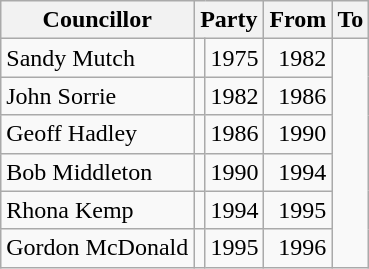<table class=wikitable>
<tr>
<th>Councillor</th>
<th colspan=2>Party</th>
<th>From</th>
<th>To</th>
</tr>
<tr>
<td>Sandy Mutch</td>
<td></td>
<td align=right>1975</td>
<td align=right>1982</td>
</tr>
<tr>
<td>John Sorrie</td>
<td></td>
<td align=right>1982</td>
<td align=right>1986</td>
</tr>
<tr>
<td>Geoff Hadley</td>
<td></td>
<td align=right>1986</td>
<td align=right>1990</td>
</tr>
<tr>
<td>Bob Middleton</td>
<td></td>
<td align=right>1990</td>
<td align=right>1994</td>
</tr>
<tr>
<td>Rhona Kemp</td>
<td></td>
<td align=right>1994</td>
<td align=right>1995</td>
</tr>
<tr>
<td>Gordon McDonald</td>
<td></td>
<td align=right>1995</td>
<td align=right>1996</td>
</tr>
</table>
